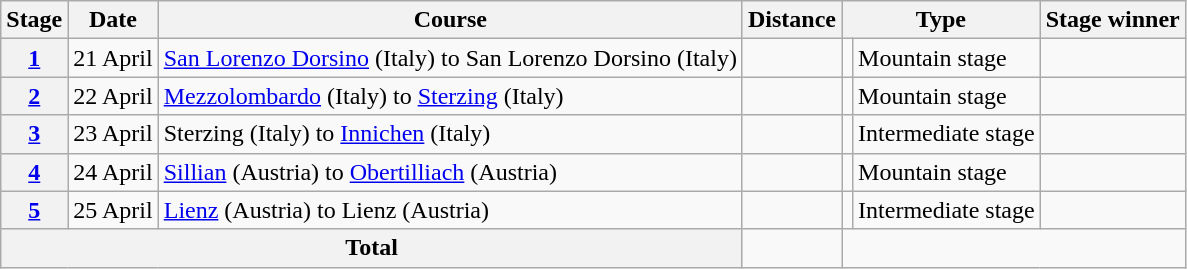<table class="wikitable">
<tr>
<th scope="col">Stage</th>
<th scope="col">Date</th>
<th scope="col">Course</th>
<th scope="col">Distance</th>
<th scope="col" colspan="2">Type</th>
<th scope="col">Stage winner</th>
</tr>
<tr>
<th scope="row"><a href='#'>1</a></th>
<td style="text-align:center;">21 April</td>
<td><a href='#'>San Lorenzo Dorsino</a> (Italy) to San Lorenzo Dorsino (Italy)</td>
<td style="text-align:center;"></td>
<td></td>
<td>Mountain stage</td>
<td></td>
</tr>
<tr>
<th scope="row"><a href='#'>2</a></th>
<td style="text-align:center;">22 April</td>
<td><a href='#'>Mezzolombardo</a> (Italy) to <a href='#'>Sterzing</a> (Italy)</td>
<td style="text-align:center;"></td>
<td></td>
<td>Mountain stage</td>
<td></td>
</tr>
<tr>
<th scope="row"><a href='#'>3</a></th>
<td style="text-align:center;">23 April</td>
<td>Sterzing (Italy) to <a href='#'>Innichen</a> (Italy)</td>
<td style="text-align:center;"></td>
<td></td>
<td>Intermediate stage</td>
<td></td>
</tr>
<tr>
<th scope="row"><a href='#'>4</a></th>
<td style="text-align:center;">24 April</td>
<td><a href='#'>Sillian</a> (Austria) to <a href='#'>Obertilliach</a> (Austria)</td>
<td style="text-align:center;"></td>
<td></td>
<td>Mountain stage</td>
<td></td>
</tr>
<tr>
<th scope="row"><a href='#'>5</a></th>
<td style="text-align:center;">25 April</td>
<td><a href='#'>Lienz</a> (Austria) to Lienz (Austria)</td>
<td style="text-align:center;"></td>
<td></td>
<td>Intermediate stage</td>
<td></td>
</tr>
<tr>
<th colspan="3">Total</th>
<td style="text-align:center;"></td>
</tr>
</table>
